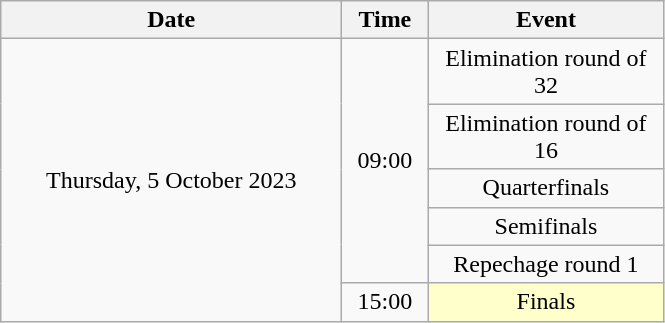<table class = "wikitable" style="text-align:center;">
<tr>
<th width=220>Date</th>
<th width=50>Time</th>
<th width=150>Event</th>
</tr>
<tr>
<td rowspan=6>Thursday, 5 October 2023</td>
<td rowspan=5>09:00</td>
<td>Elimination round of 32</td>
</tr>
<tr>
<td>Elimination round of 16</td>
</tr>
<tr>
<td>Quarterfinals</td>
</tr>
<tr>
<td>Semifinals</td>
</tr>
<tr>
<td>Repechage round 1</td>
</tr>
<tr>
<td>15:00</td>
<td bgcolor=ffffcc>Finals</td>
</tr>
</table>
